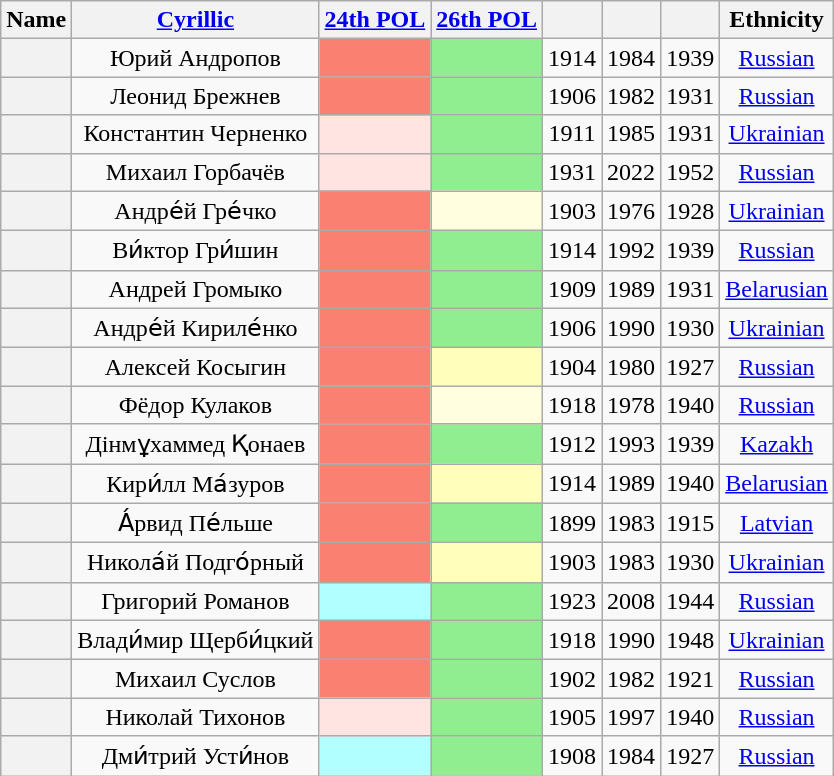<table class="wikitable sortable" style=text-align:center>
<tr>
<th scope="col">Name</th>
<th scope="col" class="unsortable"><a href='#'>Cyrillic</a></th>
<th scope="col"><a href='#'>24th POL</a></th>
<th scope="col"><a href='#'>26th POL</a></th>
<th scope="col"></th>
<th scope="col"></th>
<th scope="col"></th>
<th scope="col">Ethnicity</th>
</tr>
<tr>
<th align="center" scope="row" style="font-weight:normal;"></th>
<td>Юрий Андропов</td>
<td bgcolor = Salmon></td>
<td bgcolor = LightGreen></td>
<td>1914</td>
<td>1984</td>
<td>1939</td>
<td><a href='#'>Russian</a></td>
</tr>
<tr>
<th align="center" scope="row" style="font-weight:normal;"></th>
<td>Леонид Брежнев</td>
<td bgcolor = Salmon></td>
<td bgcolor = LightGreen></td>
<td>1906</td>
<td>1982</td>
<td>1931</td>
<td><a href='#'>Russian</a></td>
</tr>
<tr>
<th align="center" scope="row" style="font-weight:normal;"></th>
<td>Константин Черненко</td>
<td bgcolor = MistyRose></td>
<td bgcolor = LightGreen></td>
<td>1911</td>
<td>1985</td>
<td>1931</td>
<td><a href='#'>Ukrainian</a></td>
</tr>
<tr>
<th align="center" scope="row" style="font-weight:normal;"></th>
<td>Михаил Горбачёв</td>
<td bgcolor = MistyRose></td>
<td bgcolor = LightGreen></td>
<td>1931</td>
<td>2022</td>
<td>1952</td>
<td><a href='#'>Russian</a></td>
</tr>
<tr>
<th align="center" scope="row" style="font-weight:normal;"></th>
<td>Андре́й Гре́чко</td>
<td bgcolor = Salmon></td>
<td bgcolor = LightYellow></td>
<td>1903</td>
<td>1976</td>
<td>1928</td>
<td><a href='#'>Ukrainian</a></td>
</tr>
<tr>
<th align="center" scope="row" style="font-weight:normal;"></th>
<td>Ви́ктор Гри́шин</td>
<td bgcolor = Salmon></td>
<td bgcolor = LightGreen></td>
<td>1914</td>
<td>1992</td>
<td>1939</td>
<td><a href='#'>Russian</a></td>
</tr>
<tr>
<th align="center" scope="row" style="font-weight:normal;"></th>
<td>Андрей Громыко</td>
<td bgcolor = Salmon></td>
<td bgcolor = LightGreen></td>
<td>1909</td>
<td>1989</td>
<td>1931</td>
<td><a href='#'>Belarusian</a></td>
</tr>
<tr>
<th align="center" scope="row" style="font-weight:normal;"></th>
<td>Андре́й Кириле́нко</td>
<td bgcolor = Salmon></td>
<td bgcolor = LightGreen></td>
<td>1906</td>
<td>1990</td>
<td>1930</td>
<td><a href='#'>Ukrainian</a></td>
</tr>
<tr>
<th align="center" scope="row" style="font-weight:normal;"></th>
<td>Алексей Косыгин</td>
<td bgcolor = Salmon></td>
<td bgcolor = ffffbb></td>
<td>1904</td>
<td>1980</td>
<td>1927</td>
<td><a href='#'>Russian</a></td>
</tr>
<tr>
<th align="center" scope="row" style="font-weight:normal;"></th>
<td>Фёдор Кулаков</td>
<td bgcolor = Salmon></td>
<td bgcolor = LightYellow></td>
<td>1918</td>
<td>1978</td>
<td>1940</td>
<td><a href='#'>Russian</a></td>
</tr>
<tr>
<th align="center" scope="row" style="font-weight:normal;"></th>
<td>Дінмұхаммед Қонаев</td>
<td bgcolor = Salmon></td>
<td bgcolor = LightGreen></td>
<td>1912</td>
<td>1993</td>
<td>1939</td>
<td><a href='#'>Kazakh</a></td>
</tr>
<tr>
<th align="center" scope="row" style="font-weight:normal;"></th>
<td>Кири́лл Ма́зуров</td>
<td bgcolor = Salmon></td>
<td bgcolor = ffffbb></td>
<td>1914</td>
<td>1989</td>
<td>1940</td>
<td><a href='#'>Belarusian</a></td>
</tr>
<tr>
<th align="center" scope="row" style="font-weight:normal;"></th>
<td>А́рвид Пе́льше</td>
<td bgcolor = Salmon></td>
<td bgcolor = LightGreen></td>
<td>1899</td>
<td>1983</td>
<td>1915</td>
<td><a href='#'>Latvian</a></td>
</tr>
<tr>
<th align="center" scope="row" style="font-weight:normal;"></th>
<td>Никола́й Подго́рный</td>
<td bgcolor = Salmon></td>
<td bgcolor = ffffbb></td>
<td>1903</td>
<td>1983</td>
<td>1930</td>
<td><a href='#'>Ukrainian</a></td>
</tr>
<tr>
<th align="center" scope="row" style="font-weight:normal;"></th>
<td>Григорий Романов</td>
<td bgcolor = #B2FFFF></td>
<td bgcolor = LightGreen></td>
<td>1923</td>
<td>2008</td>
<td>1944</td>
<td><a href='#'>Russian</a></td>
</tr>
<tr>
<th align="center" scope="row" style="font-weight:normal;"></th>
<td>Влади́мир Щерби́цкий</td>
<td bgcolor = Salmon></td>
<td bgcolor = LightGreen></td>
<td>1918</td>
<td>1990</td>
<td>1948</td>
<td><a href='#'>Ukrainian</a></td>
</tr>
<tr>
<th align="center" scope="row" style="font-weight:normal;"></th>
<td>Михаил Суслов</td>
<td bgcolor = Salmon></td>
<td bgcolor = LightGreen></td>
<td>1902</td>
<td>1982</td>
<td>1921</td>
<td><a href='#'>Russian</a></td>
</tr>
<tr>
<th align="center" scope="row" style="font-weight:normal;"></th>
<td>Николай Тихонов</td>
<td bgcolor = MistyRose></td>
<td bgcolor = LightGreen></td>
<td>1905</td>
<td>1997</td>
<td>1940</td>
<td><a href='#'>Russian</a></td>
</tr>
<tr>
<th align="center" scope="row" style="font-weight:normal;"></th>
<td>Дми́трий Усти́нов</td>
<td bgcolor = #B2FFFF></td>
<td bgcolor = LightGreen></td>
<td>1908</td>
<td>1984</td>
<td>1927</td>
<td><a href='#'>Russian</a></td>
</tr>
</table>
